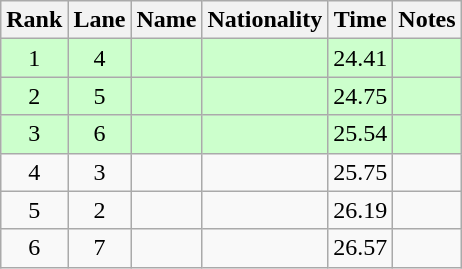<table class="wikitable sortable" style="text-align:center">
<tr>
<th>Rank</th>
<th>Lane</th>
<th>Name</th>
<th>Nationality</th>
<th>Time</th>
<th>Notes</th>
</tr>
<tr bgcolor=ccffcc>
<td>1</td>
<td>4</td>
<td align=left></td>
<td align=left></td>
<td>24.41</td>
<td><strong></strong></td>
</tr>
<tr bgcolor=ccffcc>
<td>2</td>
<td>5</td>
<td align=left></td>
<td align=left></td>
<td>24.75</td>
<td><strong></strong></td>
</tr>
<tr bgcolor=ccffcc>
<td>3</td>
<td>6</td>
<td align=left></td>
<td align=left></td>
<td>25.54</td>
<td><strong></strong></td>
</tr>
<tr>
<td>4</td>
<td>3</td>
<td align=left></td>
<td align=left></td>
<td>25.75</td>
<td></td>
</tr>
<tr>
<td>5</td>
<td>2</td>
<td align=left></td>
<td align=left></td>
<td>26.19</td>
<td></td>
</tr>
<tr>
<td>6</td>
<td>7</td>
<td align=left></td>
<td align=left></td>
<td>26.57</td>
<td></td>
</tr>
</table>
